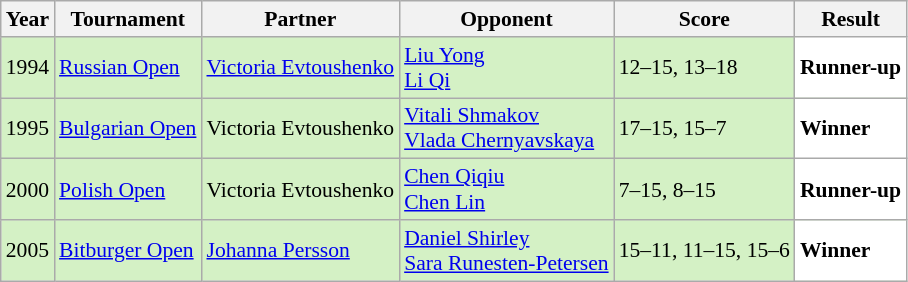<table class="sortable wikitable" style="font-size: 90%;">
<tr>
<th>Year</th>
<th>Tournament</th>
<th>Partner</th>
<th>Opponent</th>
<th>Score</th>
<th>Result</th>
</tr>
<tr style="background:#D4F1C5">
<td align="center">1994</td>
<td align="left"><a href='#'>Russian Open</a></td>
<td align="left"> <a href='#'>Victoria Evtoushenko</a></td>
<td align="left"> <a href='#'>Liu Yong</a><br> <a href='#'>Li Qi</a></td>
<td align="left">12–15, 13–18</td>
<td style="text-align:left; background:white"> <strong>Runner-up</strong></td>
</tr>
<tr style="background:#D4F1C5">
<td align="center">1995</td>
<td align="left"><a href='#'>Bulgarian Open</a></td>
<td align="left"> Victoria Evtoushenko</td>
<td align="left"> <a href='#'>Vitali Shmakov</a><br> <a href='#'>Vlada Chernyavskaya</a></td>
<td align="left">17–15, 15–7</td>
<td style="text-align:left; background:white"> <strong>Winner</strong></td>
</tr>
<tr style="background:#D4F1C5">
<td align="center">2000</td>
<td align="left"><a href='#'>Polish Open</a></td>
<td align="left"> Victoria Evtoushenko</td>
<td align="left"> <a href='#'>Chen Qiqiu</a><br> <a href='#'>Chen Lin</a></td>
<td align="left">7–15, 8–15</td>
<td style="text-align:left; background:white"> <strong>Runner-up</strong></td>
</tr>
<tr style="background:#D4F1C5">
<td align="center">2005</td>
<td align="left"><a href='#'>Bitburger Open</a></td>
<td align="left"> <a href='#'>Johanna Persson</a></td>
<td align="left"> <a href='#'>Daniel Shirley</a><br> <a href='#'>Sara Runesten-Petersen</a></td>
<td align="left">15–11, 11–15, 15–6</td>
<td style="text-align:left; background:white"> <strong>Winner</strong></td>
</tr>
</table>
